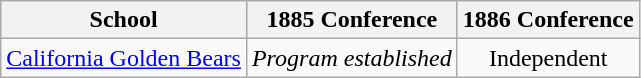<table class="wikitable">
<tr>
<th>School</th>
<th>1885 Conference</th>
<th>1886 Conference</th>
</tr>
<tr style="text-align:center;">
<td><a href='#'>California Golden Bears</a></td>
<td><em>Program established</em></td>
<td>Independent</td>
</tr>
</table>
